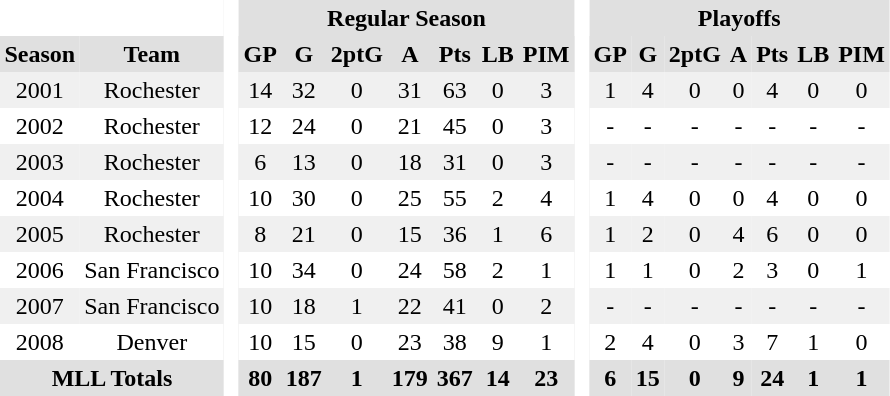<table BORDER="0" CELLPADDING="3" CELLSPACING="0">
<tr ALIGN="center" bgcolor="#e0e0e0">
<th colspan="2" bgcolor="#ffffff"> </th>
<th rowspan="99" bgcolor="#ffffff"> </th>
<th colspan="7">Regular Season</th>
<th rowspan="99" bgcolor="#ffffff"> </th>
<th colspan="7">Playoffs</th>
</tr>
<tr ALIGN="center" bgcolor="#e0e0e0">
<th>Season</th>
<th>Team</th>
<th>GP</th>
<th>G</th>
<th>2ptG</th>
<th>A</th>
<th>Pts</th>
<th>LB</th>
<th>PIM</th>
<th>GP</th>
<th>G</th>
<th>2ptG</th>
<th>A</th>
<th>Pts</th>
<th>LB</th>
<th>PIM</th>
</tr>
<tr ALIGN="center" bgcolor="#f0f0f0">
<td>2001</td>
<td>Rochester</td>
<td>14</td>
<td>32</td>
<td>0</td>
<td>31</td>
<td>63</td>
<td>0</td>
<td>3</td>
<td>1</td>
<td>4</td>
<td>0</td>
<td>0</td>
<td>4</td>
<td>0</td>
<td>0</td>
</tr>
<tr ALIGN="center">
<td>2002</td>
<td>Rochester</td>
<td>12</td>
<td>24</td>
<td>0</td>
<td>21</td>
<td>45</td>
<td>0</td>
<td>3</td>
<td>-</td>
<td>-</td>
<td>-</td>
<td>-</td>
<td>-</td>
<td>-</td>
<td>-</td>
</tr>
<tr ALIGN="center" bgcolor="#f0f0f0">
<td>2003</td>
<td>Rochester</td>
<td>6</td>
<td>13</td>
<td>0</td>
<td>18</td>
<td>31</td>
<td>0</td>
<td>3</td>
<td>-</td>
<td>-</td>
<td>-</td>
<td>-</td>
<td>-</td>
<td>-</td>
<td>-</td>
</tr>
<tr ALIGN="center">
<td>2004</td>
<td>Rochester</td>
<td>10</td>
<td>30</td>
<td>0</td>
<td>25</td>
<td>55</td>
<td>2</td>
<td>4</td>
<td>1</td>
<td>4</td>
<td>0</td>
<td>0</td>
<td>4</td>
<td>0</td>
<td>0</td>
</tr>
<tr ALIGN="center" bgcolor="#f0f0f0">
<td>2005</td>
<td>Rochester</td>
<td>8</td>
<td>21</td>
<td>0</td>
<td>15</td>
<td>36</td>
<td>1</td>
<td>6</td>
<td>1</td>
<td>2</td>
<td>0</td>
<td>4</td>
<td>6</td>
<td>0</td>
<td>0</td>
</tr>
<tr ALIGN="center">
<td>2006</td>
<td>San Francisco</td>
<td>10</td>
<td>34</td>
<td>0</td>
<td>24</td>
<td>58</td>
<td>2</td>
<td>1</td>
<td>1</td>
<td>1</td>
<td>0</td>
<td>2</td>
<td>3</td>
<td>0</td>
<td>1</td>
</tr>
<tr ALIGN="center" bgcolor="#f0f0f0">
<td>2007</td>
<td>San Francisco</td>
<td>10</td>
<td>18</td>
<td>1</td>
<td>22</td>
<td>41</td>
<td>0</td>
<td>2</td>
<td>-</td>
<td>-</td>
<td>-</td>
<td>-</td>
<td>-</td>
<td>-</td>
<td>-</td>
</tr>
<tr ALIGN="center">
<td>2008</td>
<td>Denver</td>
<td>10</td>
<td>15</td>
<td>0</td>
<td>23</td>
<td>38</td>
<td>9</td>
<td>1</td>
<td>2</td>
<td>4</td>
<td>0</td>
<td>3</td>
<td>7</td>
<td>1</td>
<td>0</td>
</tr>
<tr ALIGN="center" bgcolor="#e0e0e0">
<th colspan="2">MLL Totals</th>
<th>80</th>
<th>187</th>
<th>1</th>
<th>179</th>
<th>367</th>
<th>14</th>
<th>23</th>
<th>6</th>
<th>15</th>
<th>0</th>
<th>9</th>
<th>24</th>
<th>1</th>
<th>1</th>
</tr>
</table>
